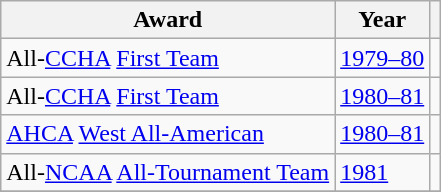<table class="wikitable">
<tr>
<th>Award</th>
<th>Year</th>
<th></th>
</tr>
<tr>
<td>All-<a href='#'>CCHA</a> <a href='#'>First Team</a></td>
<td><a href='#'>1979–80</a></td>
<td></td>
</tr>
<tr>
<td>All-<a href='#'>CCHA</a> <a href='#'>First Team</a></td>
<td><a href='#'>1980–81</a></td>
<td></td>
</tr>
<tr>
<td><a href='#'>AHCA</a> <a href='#'>West All-American</a></td>
<td><a href='#'>1980–81</a></td>
<td></td>
</tr>
<tr>
<td>All-<a href='#'>NCAA</a> <a href='#'>All-Tournament Team</a></td>
<td><a href='#'>1981</a></td>
<td></td>
</tr>
<tr>
</tr>
</table>
